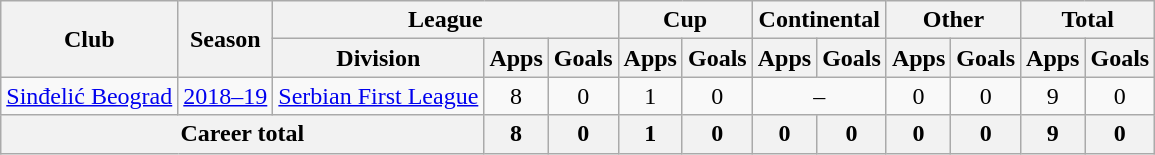<table class="wikitable" style="text-align: center">
<tr>
<th rowspan="2">Club</th>
<th rowspan="2">Season</th>
<th colspan="3">League</th>
<th colspan="2">Cup</th>
<th colspan="2">Continental</th>
<th colspan="2">Other</th>
<th colspan="2">Total</th>
</tr>
<tr>
<th>Division</th>
<th>Apps</th>
<th>Goals</th>
<th>Apps</th>
<th>Goals</th>
<th>Apps</th>
<th>Goals</th>
<th>Apps</th>
<th>Goals</th>
<th>Apps</th>
<th>Goals</th>
</tr>
<tr>
<td><a href='#'>Sinđelić Beograd</a></td>
<td><a href='#'>2018–19</a></td>
<td><a href='#'>Serbian First League</a></td>
<td>8</td>
<td>0</td>
<td>1</td>
<td>0</td>
<td colspan="2">–</td>
<td>0</td>
<td>0</td>
<td>9</td>
<td>0</td>
</tr>
<tr>
<th colspan=3>Career total</th>
<th>8</th>
<th>0</th>
<th>1</th>
<th>0</th>
<th>0</th>
<th>0</th>
<th>0</th>
<th>0</th>
<th>9</th>
<th>0</th>
</tr>
</table>
